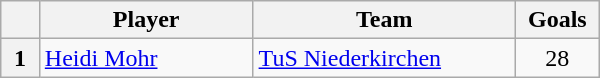<table class="wikitable" width = 400>
<tr>
<th width = 20></th>
<th width = 150>Player</th>
<th width = 180>Team</th>
<th width = 50>Goals</th>
</tr>
<tr>
<th>1</th>
<td align="left"> <a href='#'>Heidi Mohr</a></td>
<td><a href='#'>TuS Niederkirchen</a></td>
<td align="center">28</td>
</tr>
</table>
